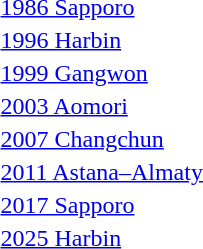<table>
<tr>
<td><a href='#'>1986 Sapporo</a></td>
<td></td>
<td></td>
<td></td>
</tr>
<tr>
<td><a href='#'>1996 Harbin</a></td>
<td></td>
<td></td>
<td></td>
</tr>
<tr>
<td><a href='#'>1999 Gangwon</a></td>
<td></td>
<td></td>
<td></td>
</tr>
<tr>
<td><a href='#'>2003 Aomori</a></td>
<td></td>
<td></td>
<td></td>
</tr>
<tr>
<td rowspan=2><a href='#'>2007 Changchun</a></td>
<td rowspan=2></td>
<td rowspan=2></td>
<td></td>
</tr>
<tr>
<td></td>
</tr>
<tr>
<td><a href='#'>2011 Astana–Almaty</a></td>
<td></td>
<td></td>
<td></td>
</tr>
<tr>
<td><a href='#'>2017 Sapporo</a></td>
<td></td>
<td></td>
<td></td>
</tr>
<tr>
<td><a href='#'>2025 Harbin</a></td>
<td></td>
<td></td>
<td></td>
</tr>
</table>
